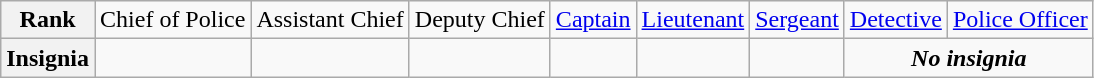<table class="wikitable">
<tr style="text-align:center;">
<th>Rank</th>
<td>Chief of Police</td>
<td>Assistant Chief</td>
<td>Deputy Chief</td>
<td><a href='#'>Captain</a></td>
<td><a href='#'>Lieutenant</a></td>
<td><a href='#'>Sergeant</a></td>
<td><a href='#'>Detective</a></td>
<td><a href='#'>Police Officer</a></td>
</tr>
<tr style="text-align:center;">
<th>Insignia</th>
<td></td>
<td></td>
<td></td>
<td></td>
<td></td>
<td></td>
<td colspan=2><strong><em>No insignia</em></strong></td>
</tr>
</table>
